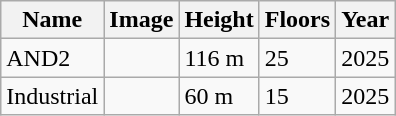<table class="wikitable sortable">
<tr>
<th>Name</th>
<th>Image</th>
<th>Height</th>
<th>Floors</th>
<th>Year</th>
</tr>
<tr>
<td>AND2</td>
<td></td>
<td>116 m</td>
<td>25</td>
<td>2025</td>
</tr>
<tr>
<td>Industrial</td>
<td></td>
<td>60 m</td>
<td>15</td>
<td>2025</td>
</tr>
</table>
